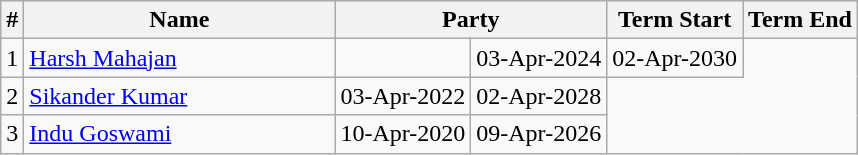<table class="wikitable sortable">
<tr>
<th>#</th>
<th style="width:200px">Name</th>
<th colspan="2">Party</th>
<th>Term Start</th>
<th>Term End</th>
</tr>
<tr>
<td>1</td>
<td><a href='#'>Harsh Mahajan</a></td>
<td></td>
<td>03-Apr-2024</td>
<td>02-Apr-2030</td>
</tr>
<tr>
<td>2</td>
<td><a href='#'>Sikander Kumar</a></td>
<td>03-Apr-2022</td>
<td>02-Apr-2028</td>
</tr>
<tr>
<td>3</td>
<td><a href='#'>Indu Goswami</a></td>
<td>10-Apr-2020</td>
<td>09-Apr-2026</td>
</tr>
</table>
